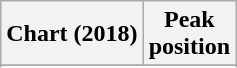<table class="wikitable plainrowheaders">
<tr>
<th>Chart (2018)</th>
<th>Peak<br>position</th>
</tr>
<tr>
</tr>
<tr>
</tr>
<tr>
</tr>
<tr>
</tr>
<tr>
</tr>
</table>
